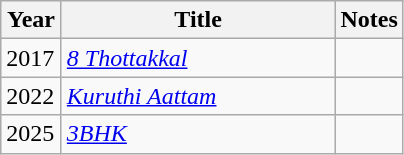<table class="wikitable">
<tr>
<th scope="col" rowspan="1" style="width:33px;">Year</th>
<th scope="col" style="width:175px;">Title</th>
<th scope="col" class="unsortable">Notes</th>
</tr>
<tr>
<td>2017</td>
<td><em><a href='#'>8 Thottakkal</a></em></td>
<td></td>
</tr>
<tr>
<td>2022</td>
<td><em><a href='#'>Kuruthi Aattam</a></em></td>
<td></td>
</tr>
<tr>
<td>2025</td>
<td><em><a href='#'>3BHK</a></em></td>
<td></td>
</tr>
</table>
